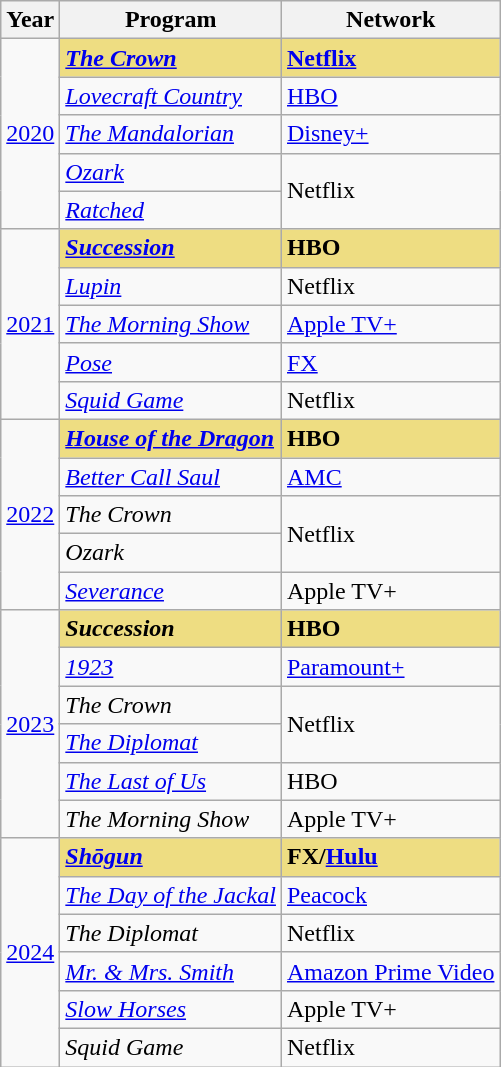<table class="wikitable">
<tr>
<th>Year</th>
<th>Program</th>
<th>Network</th>
</tr>
<tr>
<td rowspan="5" style="text-align:center"><a href='#'>2020</a></td>
<td style="background-color:#EEDD82;"><strong><em><a href='#'>The Crown</a></em></strong></td>
<td style="background-color:#EEDD82;"><strong><a href='#'>Netflix</a></strong></td>
</tr>
<tr>
<td><em><a href='#'>Lovecraft Country</a></em></td>
<td><a href='#'>HBO</a></td>
</tr>
<tr>
<td><em><a href='#'>The Mandalorian</a></em></td>
<td><a href='#'>Disney+</a></td>
</tr>
<tr>
<td><em><a href='#'>Ozark</a></em></td>
<td rowspan="2">Netflix</td>
</tr>
<tr>
<td><em><a href='#'>Ratched</a></em></td>
</tr>
<tr>
<td rowspan="5" style="text-align:center"><a href='#'>2021</a></td>
<td style="background:#EEDD82;"><strong><em><a href='#'>Succession</a></em></strong></td>
<td style="background:#EEDD82;"><strong>HBO</strong></td>
</tr>
<tr>
<td><em><a href='#'>Lupin</a></em></td>
<td>Netflix</td>
</tr>
<tr>
<td><em><a href='#'>The Morning Show</a></em></td>
<td><a href='#'>Apple TV+</a></td>
</tr>
<tr>
<td><em><a href='#'>Pose</a></em></td>
<td><a href='#'>FX</a></td>
</tr>
<tr>
<td><em><a href='#'>Squid Game</a></em></td>
<td>Netflix</td>
</tr>
<tr>
<td rowspan="5"><a href='#'>2022</a></td>
<td style="background:#EEDD82;"><strong><em><a href='#'>House of the Dragon</a></em></strong></td>
<td style="background:#EEDD82;"><strong>HBO</strong></td>
</tr>
<tr>
<td><em><a href='#'>Better Call Saul</a></em></td>
<td><a href='#'>AMC</a></td>
</tr>
<tr>
<td><em>The Crown</em></td>
<td rowspan="2">Netflix</td>
</tr>
<tr>
<td><em>Ozark</em></td>
</tr>
<tr>
<td><em><a href='#'>Severance</a></em></td>
<td>Apple TV+</td>
</tr>
<tr>
<td rowspan="6"><a href='#'>2023</a></td>
<td style="background:#EEDD82;"><strong><em>Succession</em></strong></td>
<td style="background:#EEDD82;"><strong>HBO</strong></td>
</tr>
<tr>
<td><em><a href='#'>1923</a></em></td>
<td><a href='#'>Paramount+</a></td>
</tr>
<tr>
<td><em>The Crown</em></td>
<td rowspan="2">Netflix</td>
</tr>
<tr>
<td><em><a href='#'>The Diplomat</a></em></td>
</tr>
<tr>
<td><em><a href='#'>The Last of Us</a></em></td>
<td>HBO</td>
</tr>
<tr>
<td><em>The Morning Show</em></td>
<td>Apple TV+</td>
</tr>
<tr>
<td rowspan="6"><a href='#'>2024</a></td>
<td style="background:#EEDD82;"><strong><em><a href='#'>Shōgun</a></em></strong></td>
<td style="background:#EEDD82;"><strong>FX/<a href='#'>Hulu</a></strong></td>
</tr>
<tr>
<td><em><a href='#'>The Day of the Jackal</a></em></td>
<td><a href='#'>Peacock</a></td>
</tr>
<tr>
<td><em>The Diplomat</em></td>
<td>Netflix</td>
</tr>
<tr>
<td><em><a href='#'>Mr. & Mrs. Smith</a></em></td>
<td><a href='#'>Amazon Prime Video</a></td>
</tr>
<tr>
<td><em><a href='#'>Slow Horses</a></em></td>
<td>Apple TV+</td>
</tr>
<tr>
<td><em>Squid Game</em></td>
<td>Netflix</td>
</tr>
</table>
